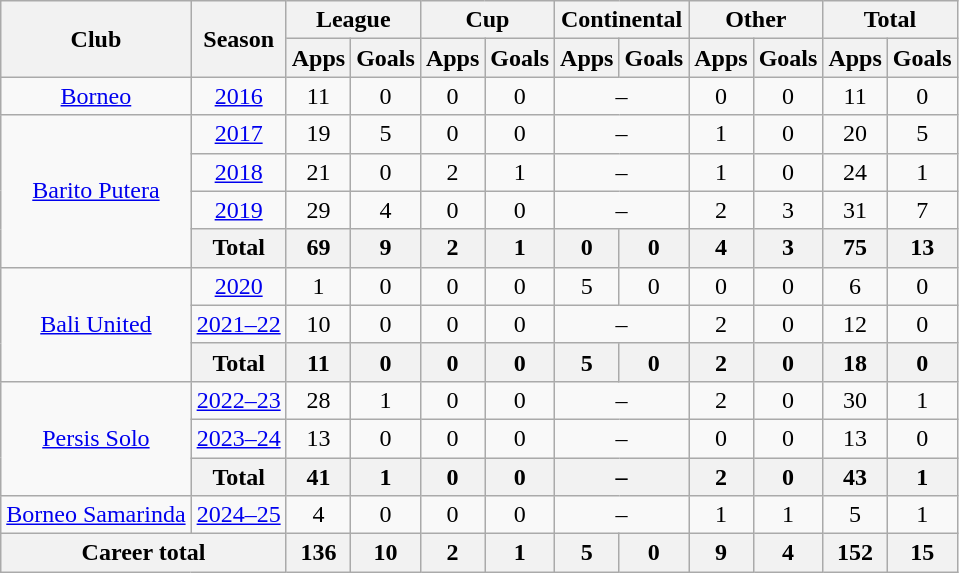<table class="wikitable" style="text-align:center">
<tr>
<th rowspan="2">Club</th>
<th rowspan="2">Season</th>
<th colspan="2">League</th>
<th colspan="2">Cup</th>
<th colspan="2">Continental</th>
<th colspan="2">Other</th>
<th colspan="2">Total</th>
</tr>
<tr>
<th>Apps</th>
<th>Goals</th>
<th>Apps</th>
<th>Goals</th>
<th>Apps</th>
<th>Goals</th>
<th>Apps</th>
<th>Goals</th>
<th>Apps</th>
<th>Goals</th>
</tr>
<tr>
<td rowspan="1" valign="center"><a href='#'>Borneo</a></td>
<td><a href='#'>2016</a></td>
<td>11</td>
<td>0</td>
<td>0</td>
<td>0</td>
<td colspan="2">–</td>
<td>0</td>
<td>0</td>
<td>11</td>
<td>0</td>
</tr>
<tr>
<td rowspan="4" valign="center"><a href='#'>Barito Putera</a></td>
<td><a href='#'>2017</a></td>
<td>19</td>
<td>5</td>
<td>0</td>
<td>0</td>
<td colspan="2">–</td>
<td>1</td>
<td>0</td>
<td>20</td>
<td>5</td>
</tr>
<tr>
<td><a href='#'>2018</a></td>
<td>21</td>
<td>0</td>
<td>2</td>
<td>1</td>
<td colspan="2">–</td>
<td>1</td>
<td>0</td>
<td>24</td>
<td>1</td>
</tr>
<tr>
<td><a href='#'>2019</a></td>
<td>29</td>
<td>4</td>
<td>0</td>
<td>0</td>
<td colspan="2">–</td>
<td>2</td>
<td>3</td>
<td>31</td>
<td>7</td>
</tr>
<tr>
<th colspan="1">Total</th>
<th>69</th>
<th>9</th>
<th>2</th>
<th>1</th>
<th>0</th>
<th>0</th>
<th>4</th>
<th>3</th>
<th>75</th>
<th>13</th>
</tr>
<tr>
<td rowspan="3" valign="center"><a href='#'>Bali United</a></td>
<td><a href='#'>2020</a></td>
<td>1</td>
<td>0</td>
<td>0</td>
<td>0</td>
<td>5</td>
<td>0</td>
<td>0</td>
<td>0</td>
<td>6</td>
<td>0</td>
</tr>
<tr>
<td><a href='#'>2021–22</a></td>
<td>10</td>
<td>0</td>
<td>0</td>
<td>0</td>
<td colspan="2">–</td>
<td>2</td>
<td>0</td>
<td>12</td>
<td>0</td>
</tr>
<tr>
<th colspan="1">Total</th>
<th>11</th>
<th>0</th>
<th>0</th>
<th>0</th>
<th>5</th>
<th>0</th>
<th>2</th>
<th>0</th>
<th>18</th>
<th>0</th>
</tr>
<tr>
<td rowspan="3"><a href='#'>Persis Solo</a></td>
<td><a href='#'>2022–23</a></td>
<td>28</td>
<td>1</td>
<td>0</td>
<td>0</td>
<td colspan="2">–</td>
<td>2</td>
<td>0</td>
<td>30</td>
<td>1</td>
</tr>
<tr>
<td><a href='#'>2023–24</a></td>
<td>13</td>
<td>0</td>
<td>0</td>
<td>0</td>
<td colspan="2">–</td>
<td>0</td>
<td>0</td>
<td>13</td>
<td>0</td>
</tr>
<tr>
<th colspan="1">Total</th>
<th>41</th>
<th>1</th>
<th>0</th>
<th>0</th>
<th colspan="2">–</th>
<th>2</th>
<th>0</th>
<th>43</th>
<th>1</th>
</tr>
<tr>
<td rowspan="1"><a href='#'>Borneo Samarinda</a></td>
<td><a href='#'>2024–25</a></td>
<td>4</td>
<td>0</td>
<td>0</td>
<td>0</td>
<td colspan="2">–</td>
<td>1</td>
<td>1</td>
<td>5</td>
<td>1</td>
</tr>
<tr>
<th colspan="2">Career total</th>
<th>136</th>
<th>10</th>
<th>2</th>
<th>1</th>
<th>5</th>
<th>0</th>
<th>9</th>
<th>4</th>
<th>152</th>
<th>15</th>
</tr>
</table>
